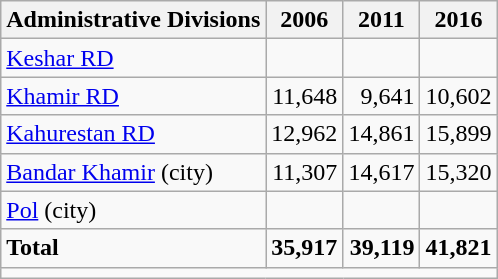<table class="wikitable">
<tr>
<th>Administrative Divisions</th>
<th>2006</th>
<th>2011</th>
<th>2016</th>
</tr>
<tr>
<td><a href='#'>Keshar RD</a></td>
<td style="text-align: right;"></td>
<td style="text-align: right;"></td>
<td style="text-align: right;"></td>
</tr>
<tr>
<td><a href='#'>Khamir RD</a></td>
<td style="text-align: right;">11,648</td>
<td style="text-align: right;">9,641</td>
<td style="text-align: right;">10,602</td>
</tr>
<tr>
<td><a href='#'>Kahurestan RD</a></td>
<td style="text-align: right;">12,962</td>
<td style="text-align: right;">14,861</td>
<td style="text-align: right;">15,899</td>
</tr>
<tr>
<td><a href='#'>Bandar Khamir</a> (city)</td>
<td style="text-align: right;">11,307</td>
<td style="text-align: right;">14,617</td>
<td style="text-align: right;">15,320</td>
</tr>
<tr>
<td><a href='#'>Pol</a> (city)</td>
<td style="text-align: right;"></td>
<td style="text-align: right;"></td>
<td style="text-align: right;"></td>
</tr>
<tr>
<td><strong>Total</strong></td>
<td style="text-align: right;"><strong>35,917</strong></td>
<td style="text-align: right;"><strong>39,119</strong></td>
<td style="text-align: right;"><strong>41,821</strong></td>
</tr>
<tr>
<td colspan=4></td>
</tr>
</table>
